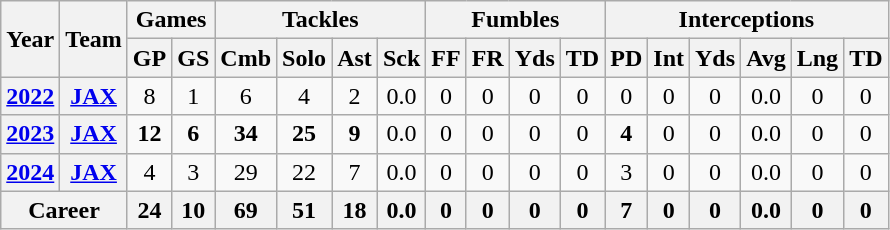<table class=wikitable style="text-align:center;">
<tr>
<th rowspan="2">Year</th>
<th rowspan="2">Team</th>
<th colspan="2">Games</th>
<th colspan="4">Tackles</th>
<th colspan="4">Fumbles</th>
<th colspan="6">Interceptions</th>
</tr>
<tr>
<th>GP</th>
<th>GS</th>
<th>Cmb</th>
<th>Solo</th>
<th>Ast</th>
<th>Sck</th>
<th>FF</th>
<th>FR</th>
<th>Yds</th>
<th>TD</th>
<th>PD</th>
<th>Int</th>
<th>Yds</th>
<th>Avg</th>
<th>Lng</th>
<th>TD</th>
</tr>
<tr>
<th><a href='#'>2022</a></th>
<th><a href='#'>JAX</a></th>
<td>8</td>
<td>1</td>
<td>6</td>
<td>4</td>
<td>2</td>
<td>0.0</td>
<td>0</td>
<td>0</td>
<td>0</td>
<td>0</td>
<td>0</td>
<td>0</td>
<td>0</td>
<td>0.0</td>
<td>0</td>
<td>0</td>
</tr>
<tr>
<th><a href='#'>2023</a></th>
<th><a href='#'>JAX</a></th>
<td><strong>12</strong></td>
<td><strong>6</strong></td>
<td><strong>34</strong></td>
<td><strong>25</strong></td>
<td><strong>9</strong></td>
<td>0.0</td>
<td>0</td>
<td>0</td>
<td>0</td>
<td>0</td>
<td><strong>4</strong></td>
<td>0</td>
<td>0</td>
<td>0.0</td>
<td>0</td>
<td>0</td>
</tr>
<tr>
<th><a href='#'>2024</a></th>
<th><a href='#'>JAX</a></th>
<td>4</td>
<td>3</td>
<td>29</td>
<td>22</td>
<td>7</td>
<td>0.0</td>
<td>0</td>
<td>0</td>
<td>0</td>
<td>0</td>
<td>3</td>
<td>0</td>
<td>0</td>
<td>0.0</td>
<td>0</td>
<td>0</td>
</tr>
<tr>
<th colspan="2">Career</th>
<th>24</th>
<th>10</th>
<th>69</th>
<th>51</th>
<th>18</th>
<th>0.0</th>
<th>0</th>
<th>0</th>
<th>0</th>
<th>0</th>
<th>7</th>
<th>0</th>
<th>0</th>
<th>0.0</th>
<th>0</th>
<th>0</th>
</tr>
</table>
